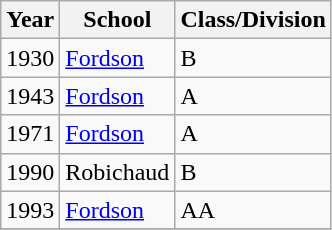<table class="wikitable">
<tr>
<th>Year</th>
<th>School</th>
<th>Class/Division</th>
</tr>
<tr>
<td>1930</td>
<td><a href='#'>Fordson</a></td>
<td>B</td>
</tr>
<tr>
<td>1943</td>
<td><a href='#'>Fordson</a></td>
<td>A</td>
</tr>
<tr>
<td>1971</td>
<td><a href='#'>Fordson</a></td>
<td>A</td>
</tr>
<tr>
<td>1990</td>
<td>Robichaud</td>
<td>B</td>
</tr>
<tr>
<td>1993</td>
<td><a href='#'>Fordson</a></td>
<td>AA</td>
</tr>
<tr>
</tr>
</table>
